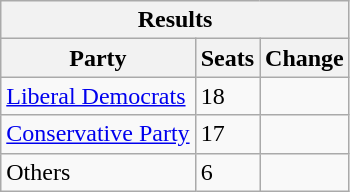<table class="wikitable">
<tr>
<th colspan="3">Results</th>
</tr>
<tr>
<th>Party</th>
<th>Seats</th>
<th>Change</th>
</tr>
<tr>
<td><a href='#'>Liberal Democrats</a></td>
<td>18</td>
<td></td>
</tr>
<tr>
<td><a href='#'>Conservative Party</a></td>
<td>17</td>
<td></td>
</tr>
<tr>
<td>Others</td>
<td>6</td>
<td></td>
</tr>
</table>
